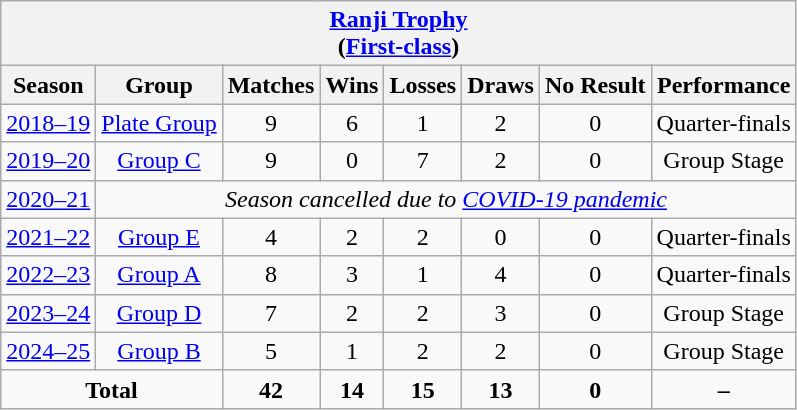<table class="wikitable sortable" style="text-align:center">
<tr>
<th colspan="8"><a href='#'>Ranji Trophy</a><br>(<a href='#'>First-class</a>)</th>
</tr>
<tr>
<th>Season</th>
<th>Group</th>
<th>Matches</th>
<th>Wins</th>
<th>Losses</th>
<th>Draws</th>
<th>No Result</th>
<th>Performance</th>
</tr>
<tr>
<td><a href='#'>2018–19</a></td>
<td><a href='#'>Plate Group</a></td>
<td>9</td>
<td>6</td>
<td>1</td>
<td>2</td>
<td>0</td>
<td>Quarter-finals</td>
</tr>
<tr>
<td><a href='#'>2019–20</a></td>
<td><a href='#'>Group C</a></td>
<td>9</td>
<td>0</td>
<td>7</td>
<td>2</td>
<td>0</td>
<td>Group Stage</td>
</tr>
<tr>
<td><a href='#'>2020–21</a></td>
<td colspan="7"><em>Season cancelled due to <a href='#'>COVID-19 pandemic</a></em></td>
</tr>
<tr>
<td><a href='#'>2021–22</a></td>
<td><a href='#'>Group E</a></td>
<td>4</td>
<td>2</td>
<td>2</td>
<td>0</td>
<td>0</td>
<td>Quarter-finals</td>
</tr>
<tr>
<td><a href='#'>2022–23</a></td>
<td><a href='#'>Group A</a></td>
<td>8</td>
<td>3</td>
<td>1</td>
<td>4</td>
<td>0</td>
<td>Quarter-finals</td>
</tr>
<tr>
<td><a href='#'>2023–24</a></td>
<td><a href='#'>Group D</a></td>
<td>7</td>
<td>2</td>
<td>2</td>
<td>3</td>
<td>0</td>
<td>Group Stage</td>
</tr>
<tr>
<td><a href='#'>2024–25</a></td>
<td><a href='#'>Group B</a></td>
<td>5</td>
<td>1</td>
<td>2</td>
<td>2</td>
<td>0</td>
<td>Group Stage</td>
</tr>
<tr>
<td colspan="2"><strong>Total</strong></td>
<td><strong>42</strong></td>
<td><strong>14</strong></td>
<td><strong>15</strong></td>
<td><strong>13</strong></td>
<td><strong>0</strong></td>
<td><strong>–</strong></td>
</tr>
</table>
